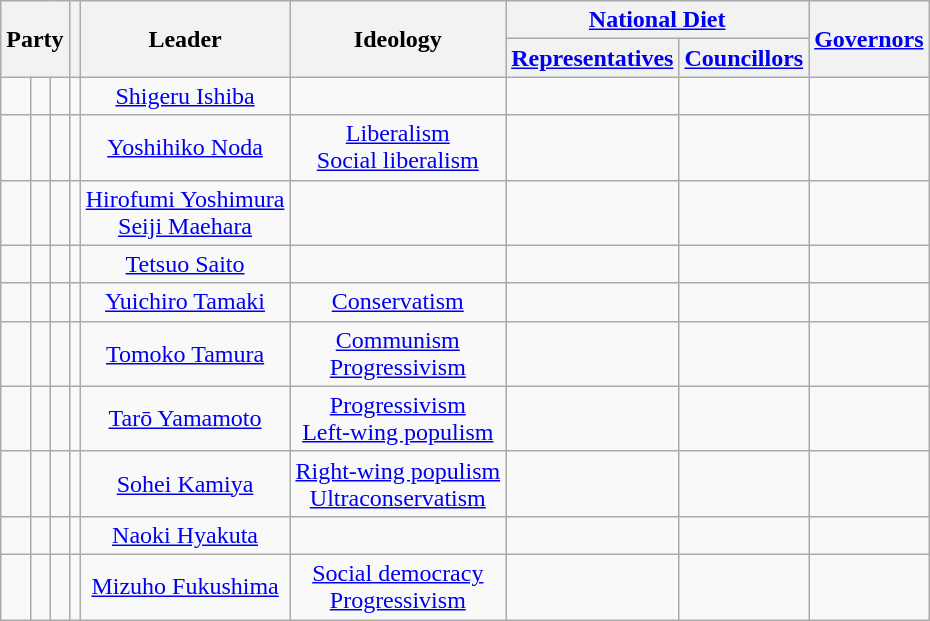<table class="wikitable" style="text-align:center">
<tr>
<th rowspan=2 colspan="3">Party</th>
<th rowspan="2"></th>
<th rowspan="2">Leader</th>
<th rowspan="2">Ideology</th>
<th colspan="2"><a href='#'>National Diet</a></th>
<th rowspan="2"><a href='#'>Governors</a></th>
</tr>
<tr>
<th><a href='#'>Representatives</a></th>
<th><a href='#'>Councillors</a></th>
</tr>
<tr>
<td style=background:> </td>
<td></td>
<td></td>
<td></td>
<td><a href='#'>Shigeru Ishiba</a></td>
<td></td>
<td></td>
<td></td>
<td></td>
</tr>
<tr>
<td style=background:> </td>
<td></td>
<td></td>
<td></td>
<td><a href='#'>Yoshihiko Noda</a></td>
<td><a href='#'>Liberalism</a> <br> <a href='#'>Social liberalism</a></td>
<td></td>
<td></td>
<td></td>
</tr>
<tr>
<td style=background:> </td>
<td></td>
<td></td>
<td></td>
<td><a href='#'>Hirofumi Yoshimura</a><br><a href='#'>Seiji Maehara</a></td>
<td></td>
<td></td>
<td></td>
<td></td>
</tr>
<tr>
<td style=background:> </td>
<td></td>
<td></td>
<td></td>
<td><a href='#'>Tetsuo Saito</a></td>
<td></td>
<td></td>
<td></td>
<td></td>
</tr>
<tr>
<td style=background:> </td>
<td></td>
<td></td>
<td></td>
<td><a href='#'>Yuichiro Tamaki</a></td>
<td><a href='#'>Conservatism</a></td>
<td></td>
<td></td>
<td></td>
</tr>
<tr>
<td style=background:> </td>
<td></td>
<td></td>
<td></td>
<td><a href='#'>Tomoko Tamura</a></td>
<td><a href='#'>Communism</a><br><a href='#'>Progressivism</a></td>
<td></td>
<td></td>
<td></td>
</tr>
<tr>
<td style=background:> </td>
<td></td>
<td></td>
<td></td>
<td><a href='#'>Tarō Yamamoto</a></td>
<td><a href='#'>Progressivism</a> <br> <a href='#'>Left-wing populism</a></td>
<td></td>
<td></td>
<td></td>
</tr>
<tr>
<td style=background:> </td>
<td></td>
<td></td>
<td></td>
<td><a href='#'>Sohei Kamiya</a></td>
<td><a href='#'>Right-wing populism</a> <br> <a href='#'>Ultraconservatism</a></td>
<td></td>
<td></td>
<td></td>
</tr>
<tr>
<td style=background:> </td>
<td></td>
<td></td>
<td></td>
<td><a href='#'>Naoki Hyakuta</a></td>
<td></td>
<td></td>
<td></td>
<td></td>
</tr>
<tr>
<td style=background:> </td>
<td></td>
<td></td>
<td></td>
<td><a href='#'>Mizuho Fukushima</a></td>
<td><a href='#'>Social democracy</a> <br> <a href='#'>Progressivism</a></td>
<td></td>
<td></td>
<td></td>
</tr>
</table>
